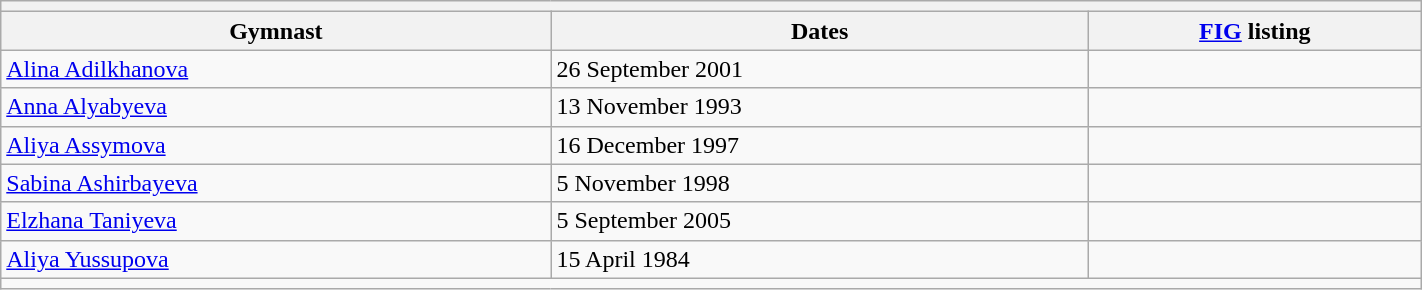<table class="wikitable mw-collapsible mw-collapsed" width="75%">
<tr>
<th colspan="3"></th>
</tr>
<tr>
<th>Gymnast</th>
<th>Dates</th>
<th><a href='#'>FIG</a> listing</th>
</tr>
<tr>
<td><a href='#'>Alina Adilkhanova</a></td>
<td>26 September 2001</td>
<td></td>
</tr>
<tr>
<td><a href='#'>Anna Alyabyeva</a></td>
<td>13 November 1993</td>
<td></td>
</tr>
<tr>
<td><a href='#'>Aliya Assymova</a></td>
<td>16 December 1997</td>
<td></td>
</tr>
<tr>
<td><a href='#'>Sabina Ashirbayeva</a></td>
<td>5 November 1998</td>
<td></td>
</tr>
<tr>
<td><a href='#'>Elzhana Taniyeva</a></td>
<td>5 September 2005</td>
<td></td>
</tr>
<tr>
<td><a href='#'>Aliya Yussupova</a></td>
<td>15 April 1984</td>
<td></td>
</tr>
<tr>
<td colspan="3"></td>
</tr>
</table>
